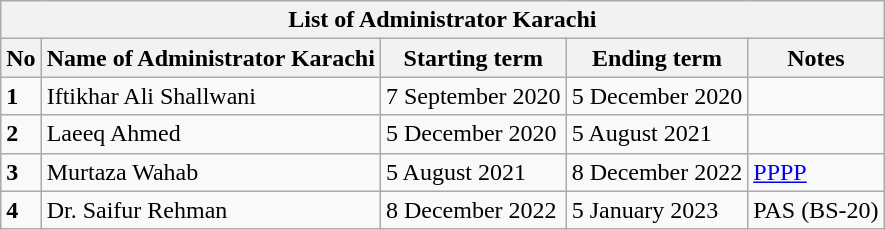<table class="wikitable">
<tr>
<th colspan="5">List of Administrator Karachi</th>
</tr>
<tr>
<th>No</th>
<th>Name of Administrator Karachi</th>
<th>Starting term</th>
<th>Ending term</th>
<th>Notes</th>
</tr>
<tr>
<td><strong>1</strong></td>
<td>Iftikhar Ali Shallwani</td>
<td>7 September 2020</td>
<td>5 December 2020</td>
<td></td>
</tr>
<tr>
<td><strong>2</strong></td>
<td>Laeeq Ahmed</td>
<td>5 December 2020</td>
<td>5 August 2021</td>
<td></td>
</tr>
<tr>
<td><strong>3</strong></td>
<td>Murtaza Wahab</td>
<td>5 August 2021</td>
<td>8 December 2022</td>
<td><a href='#'>PPPP</a></td>
</tr>
<tr>
<td><strong>4</strong></td>
<td>Dr. Saifur Rehman</td>
<td>8 December 2022</td>
<td>5 January 2023</td>
<td>PAS (BS-20)</td>
</tr>
</table>
